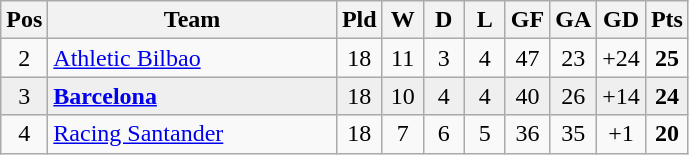<table class="wikitable" style="text-align:center">
<tr>
<th width=20>Pos</th>
<th width=185>Team</th>
<th width=20>Pld</th>
<th width=20>W</th>
<th width=20>D</th>
<th width=20>L</th>
<th width=20>GF</th>
<th width=20>GA</th>
<th width=20>GD</th>
<th width=20>Pts</th>
</tr>
<tr>
<td>2</td>
<td align="left"><a href='#'>Athletic Bilbao</a></td>
<td>18</td>
<td>11</td>
<td>3</td>
<td>4</td>
<td>47</td>
<td>23</td>
<td>+24</td>
<td><strong>25</strong></td>
</tr>
<tr align="center" bgcolor="#EFEFEF">
<td>3</td>
<td align="left"><strong><a href='#'>Barcelona</a></strong></td>
<td>18</td>
<td>10</td>
<td>4</td>
<td>4</td>
<td>40</td>
<td>26</td>
<td>+14</td>
<td><strong>24</strong></td>
</tr>
<tr align="center">
<td>4</td>
<td align="left"><a href='#'>Racing Santander</a></td>
<td>18</td>
<td>7</td>
<td>6</td>
<td>5</td>
<td>36</td>
<td>35</td>
<td>+1</td>
<td><strong>20</strong></td>
</tr>
</table>
